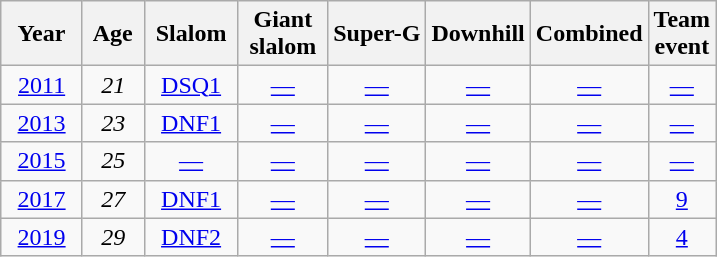<table class=wikitable style="text-align:center">
<tr>
<th>  Year  </th>
<th> Age </th>
<th> Slalom </th>
<th> Giant <br> slalom </th>
<th>Super-G</th>
<th>Downhill</th>
<th>Combined</th>
<th>Team<br>event</th>
</tr>
<tr>
<td><a href='#'>2011</a></td>
<td><em>21</em></td>
<td><a href='#'>DSQ1</a></td>
<td><a href='#'>—</a></td>
<td><a href='#'>—</a></td>
<td><a href='#'>—</a></td>
<td><a href='#'>—</a></td>
<td><a href='#'>—</a></td>
</tr>
<tr>
<td><a href='#'>2013</a></td>
<td><em>23</em></td>
<td><a href='#'>DNF1</a></td>
<td><a href='#'>—</a></td>
<td><a href='#'>—</a></td>
<td><a href='#'>—</a></td>
<td><a href='#'>—</a></td>
<td><a href='#'>—</a></td>
</tr>
<tr>
<td><a href='#'>2015</a></td>
<td><em>25</em></td>
<td><a href='#'>—</a></td>
<td><a href='#'>—</a></td>
<td><a href='#'>—</a></td>
<td><a href='#'>—</a></td>
<td><a href='#'>—</a></td>
<td><a href='#'>—</a></td>
</tr>
<tr>
<td><a href='#'>2017</a></td>
<td><em>27</em></td>
<td><a href='#'>DNF1</a></td>
<td><a href='#'>—</a></td>
<td><a href='#'>—</a></td>
<td><a href='#'>—</a></td>
<td><a href='#'>—</a></td>
<td><a href='#'>9</a></td>
</tr>
<tr>
<td><a href='#'>2019</a></td>
<td><em>29</em></td>
<td><a href='#'>DNF2</a></td>
<td><a href='#'>—</a></td>
<td><a href='#'>—</a></td>
<td><a href='#'>—</a></td>
<td><a href='#'>—</a></td>
<td><a href='#'>4</a></td>
</tr>
</table>
